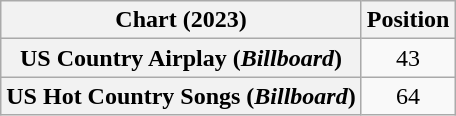<table class="wikitable sortable plainrowheaders" style="text-align:center">
<tr>
<th scope="col">Chart (2023)</th>
<th scope="col">Position</th>
</tr>
<tr>
<th scope="row">US Country Airplay (<em>Billboard</em>)</th>
<td>43</td>
</tr>
<tr>
<th scope="row">US Hot Country Songs (<em>Billboard</em>)</th>
<td>64</td>
</tr>
</table>
